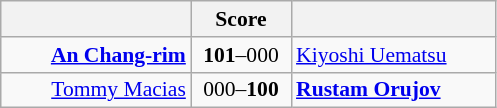<table class="wikitable" style="text-align: center; font-size:90% ">
<tr>
<th align="right" width="120"></th>
<th width="60">Score</th>
<th align="left" width="130"></th>
</tr>
<tr>
<td align=right><strong><a href='#'>An Chang-rim</a></strong> </td>
<td align=center><strong>101</strong>–000</td>
<td align=left> <a href='#'>Kiyoshi Uematsu</a></td>
</tr>
<tr>
<td align=right><a href='#'>Tommy Macias</a> </td>
<td align=center>000–<strong>100</strong></td>
<td align=left> <strong><a href='#'>Rustam Orujov</a></strong></td>
</tr>
</table>
